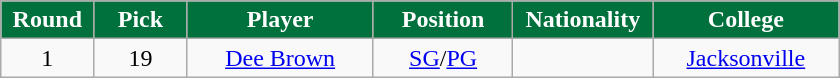<table class="wikitable sortable sortable">
<tr>
<th style="background:#00703C; color:white" width="10%">Round</th>
<th style="background:#00703C; color:white" width="10%">Pick</th>
<th style="background:#00703C; color:white" width="20%">Player</th>
<th style="background:#00703C; color:white" width="15%">Position</th>
<th style="background:#00703C; color:white" width="15%">Nationality</th>
<th style="background:#00703C; color:white" width="20%">College</th>
</tr>
<tr style="text-align: center">
<td>1</td>
<td>19</td>
<td><a href='#'>Dee Brown</a></td>
<td><a href='#'>SG</a>/<a href='#'>PG</a></td>
<td></td>
<td><a href='#'>Jacksonville</a></td>
</tr>
</table>
